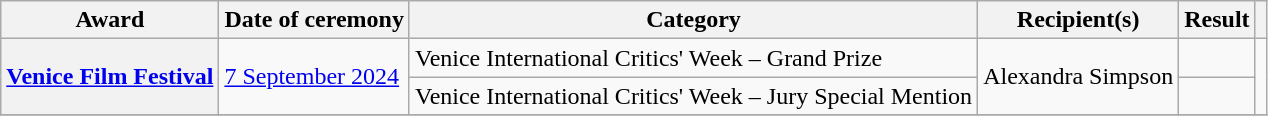<table class="wikitable sortable plainrowheaders">
<tr>
<th scope="col">Award</th>
<th scope="col">Date of ceremony</th>
<th scope="col">Category</th>
<th scope="col">Recipient(s)</th>
<th scope="col">Result</th>
<th scope="col" class="unsortable"></th>
</tr>
<tr>
<th scope="row" rowspan="2"><a href='#'>Venice Film Festival</a></th>
<td rowspan="2"><a href='#'>7 September 2024</a></td>
<td>Venice International Critics' Week – Grand Prize</td>
<td rowspan="2">Alexandra Simpson</td>
<td></td>
<td style="text-align:center;" rowspan="2"></td>
</tr>
<tr>
<td>Venice International Critics' Week – Jury Special Mention</td>
<td></td>
</tr>
<tr>
</tr>
</table>
